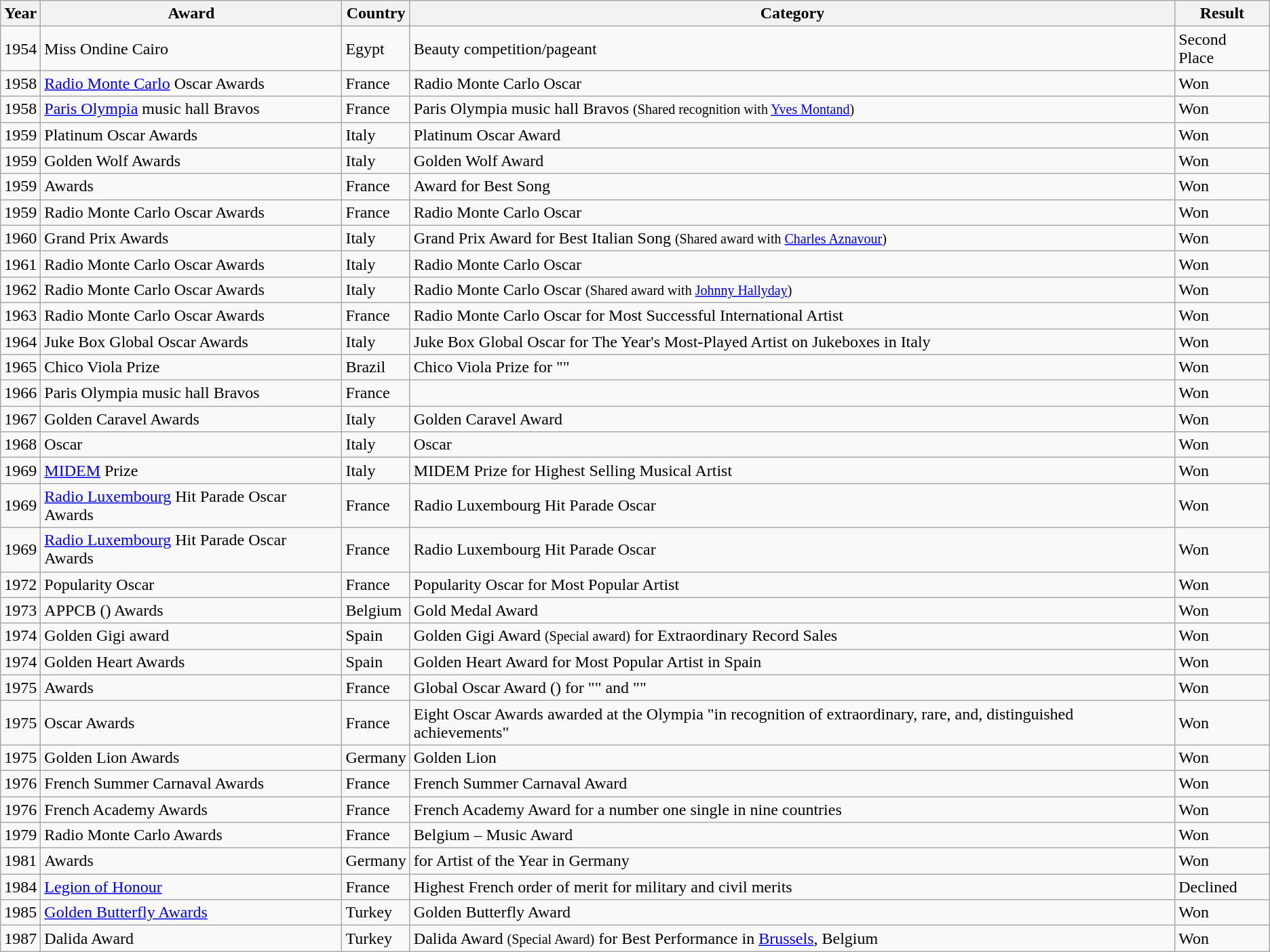<table class="wikitable sortable">
<tr>
<th>Year</th>
<th>Award</th>
<th>Country</th>
<th>Category</th>
<th>Result</th>
</tr>
<tr>
<td>1954</td>
<td>Miss Ondine Cairo</td>
<td>Egypt</td>
<td>Beauty competition/pageant</td>
<td>Second Place</td>
</tr>
<tr>
<td>1958</td>
<td><a href='#'>Radio Monte Carlo</a> Oscar Awards</td>
<td>France</td>
<td>Radio Monte Carlo Oscar</td>
<td>Won</td>
</tr>
<tr>
<td>1958</td>
<td><a href='#'>Paris Olympia</a> music hall Bravos</td>
<td>France</td>
<td>Paris Olympia music hall Bravos <small>(Shared recognition with <a href='#'>Yves Montand</a>)</small></td>
<td>Won</td>
</tr>
<tr>
<td>1959</td>
<td>Platinum Oscar Awards</td>
<td>Italy</td>
<td>Platinum Oscar Award</td>
<td>Won</td>
</tr>
<tr>
<td>1959</td>
<td>Golden Wolf Awards</td>
<td>Italy</td>
<td>Golden Wolf Award</td>
<td>Won</td>
</tr>
<tr>
<td>1959</td>
<td> Awards</td>
<td>France</td>
<td> Award for Best Song</td>
<td>Won</td>
</tr>
<tr>
<td>1959</td>
<td>Radio Monte Carlo Oscar Awards</td>
<td>France</td>
<td>Radio Monte Carlo Oscar</td>
<td>Won</td>
</tr>
<tr>
<td>1960</td>
<td>Grand Prix Awards</td>
<td>Italy</td>
<td>Grand Prix Award for Best Italian Song <small>(Shared award with <a href='#'>Charles Aznavour</a>)</small></td>
<td>Won</td>
</tr>
<tr>
<td>1961</td>
<td>Radio Monte Carlo Oscar Awards</td>
<td>Italy</td>
<td>Radio Monte Carlo Oscar</td>
<td>Won</td>
</tr>
<tr>
<td>1962</td>
<td>Radio Monte Carlo Oscar Awards</td>
<td>Italy</td>
<td>Radio Monte Carlo Oscar <small>(Shared award with <a href='#'>Johnny Hallyday</a>)</small></td>
<td>Won</td>
</tr>
<tr>
<td>1963</td>
<td>Radio Monte Carlo Oscar Awards</td>
<td>France</td>
<td>Radio Monte Carlo Oscar for Most Successful International Artist</td>
<td>Won</td>
</tr>
<tr>
<td>1964</td>
<td>Juke Box Global Oscar Awards</td>
<td>Italy</td>
<td>Juke Box Global Oscar for The Year's Most-Played Artist on Jukeboxes in Italy</td>
<td>Won</td>
</tr>
<tr>
<td>1965</td>
<td>Chico Viola Prize</td>
<td>Brazil</td>
<td>Chico Viola Prize for ""</td>
<td>Won</td>
</tr>
<tr>
<td>1966</td>
<td>Paris Olympia music hall Bravos</td>
<td>France</td>
<td></td>
<td>Won</td>
</tr>
<tr>
<td>1967</td>
<td>Golden Caravel Awards</td>
<td>Italy</td>
<td>Golden Caravel Award</td>
<td>Won</td>
</tr>
<tr>
<td>1968</td>
<td> Oscar</td>
<td>Italy</td>
<td> Oscar</td>
<td>Won</td>
</tr>
<tr>
<td>1969</td>
<td><a href='#'>MIDEM</a> Prize</td>
<td>Italy</td>
<td>MIDEM Prize for Highest Selling Musical Artist</td>
<td>Won</td>
</tr>
<tr>
<td>1969</td>
<td><a href='#'>Radio Luxembourg</a> Hit Parade Oscar Awards</td>
<td>France</td>
<td>Radio Luxembourg Hit Parade Oscar</td>
<td>Won</td>
</tr>
<tr>
<td>1969</td>
<td><a href='#'>Radio Luxembourg</a> Hit Parade Oscar Awards</td>
<td>France</td>
<td>Radio Luxembourg Hit Parade Oscar</td>
<td>Won</td>
</tr>
<tr>
<td>1972</td>
<td>Popularity Oscar</td>
<td>France</td>
<td>Popularity Oscar for Most Popular Artist</td>
<td>Won</td>
</tr>
<tr>
<td>1973</td>
<td>APPCB () Awards</td>
<td>Belgium</td>
<td>Gold Medal Award</td>
<td>Won</td>
</tr>
<tr>
<td>1974</td>
<td>Golden Gigi award</td>
<td>Spain</td>
<td>Golden Gigi Award <small>(Special award)</small> for Extraordinary Record Sales</td>
<td>Won</td>
</tr>
<tr>
<td>1974</td>
<td>Golden Heart Awards</td>
<td>Spain</td>
<td>Golden Heart Award for Most Popular Artist in Spain</td>
<td>Won</td>
</tr>
<tr>
<td>1975</td>
<td> Awards</td>
<td>France</td>
<td>Global Oscar Award () for "" and ""</td>
<td>Won</td>
</tr>
<tr>
<td>1975</td>
<td>Oscar Awards</td>
<td>France</td>
<td>Eight Oscar Awards awarded at the Olympia "in recognition of extraordinary, rare, and, distinguished achievements"</td>
<td>Won</td>
</tr>
<tr>
<td>1975</td>
<td>Golden Lion Awards</td>
<td>Germany</td>
<td>Golden Lion</td>
<td>Won</td>
</tr>
<tr>
<td>1976</td>
<td>French Summer Carnaval Awards</td>
<td>France</td>
<td>French Summer Carnaval Award</td>
<td>Won</td>
</tr>
<tr>
<td>1976</td>
<td>French Academy Awards</td>
<td>France</td>
<td>French Academy Award for a number one single in nine countries</td>
<td>Won</td>
</tr>
<tr>
<td>1979</td>
<td>Radio Monte Carlo Awards</td>
<td>France</td>
<td>Belgium – Music Award</td>
<td>Won</td>
</tr>
<tr>
<td>1981</td>
<td> Awards</td>
<td>Germany</td>
<td> for Artist of the Year in Germany</td>
<td>Won</td>
</tr>
<tr>
<td>1984</td>
<td><a href='#'>Legion of Honour</a></td>
<td>France</td>
<td>Highest French order of merit for military and civil merits</td>
<td>Declined</td>
</tr>
<tr>
<td>1985</td>
<td><a href='#'>Golden Butterfly Awards</a></td>
<td>Turkey</td>
<td>Golden Butterfly Award</td>
<td>Won</td>
</tr>
<tr>
<td>1987</td>
<td>Dalida Award</td>
<td>Turkey</td>
<td>Dalida Award <small>(Special Award)</small> for Best Performance in <a href='#'>Brussels</a>, Belgium</td>
<td>Won</td>
</tr>
</table>
